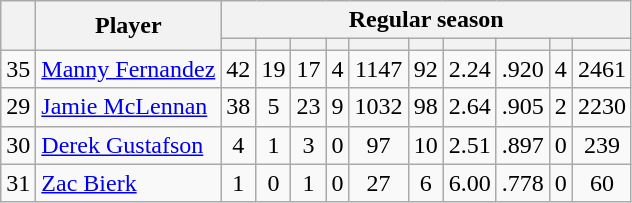<table class="wikitable plainrowheaders" style="text-align:center;">
<tr>
<th scope="col" rowspan="2"></th>
<th scope="col" rowspan="2">Player</th>
<th scope=colgroup colspan=10>Regular season</th>
</tr>
<tr>
<th scope="col"></th>
<th scope="col"></th>
<th scope="col"></th>
<th scope="col"></th>
<th scope="col"></th>
<th scope="col"></th>
<th scope="col"></th>
<th scope="col"></th>
<th scope="col"></th>
<th scope="col"></th>
</tr>
<tr>
<td scope="row">35</td>
<td align="left"><a href='#'>Manny Fernandez</a></td>
<td>42</td>
<td>19</td>
<td>17</td>
<td>4</td>
<td>1147</td>
<td>92</td>
<td>2.24</td>
<td>.920</td>
<td>4</td>
<td>2461</td>
</tr>
<tr>
<td scope="row">29</td>
<td align="left"><a href='#'>Jamie McLennan</a></td>
<td>38</td>
<td>5</td>
<td>23</td>
<td>9</td>
<td>1032</td>
<td>98</td>
<td>2.64</td>
<td>.905</td>
<td>2</td>
<td>2230</td>
</tr>
<tr>
<td scope="row">30</td>
<td align="left"><a href='#'>Derek Gustafson</a></td>
<td>4</td>
<td>1</td>
<td>3</td>
<td>0</td>
<td>97</td>
<td>10</td>
<td>2.51</td>
<td>.897</td>
<td>0</td>
<td>239</td>
</tr>
<tr>
<td scope="row">31</td>
<td align="left"><a href='#'>Zac Bierk</a></td>
<td>1</td>
<td>0</td>
<td>1</td>
<td>0</td>
<td>27</td>
<td>6</td>
<td>6.00</td>
<td>.778</td>
<td>0</td>
<td>60</td>
</tr>
</table>
